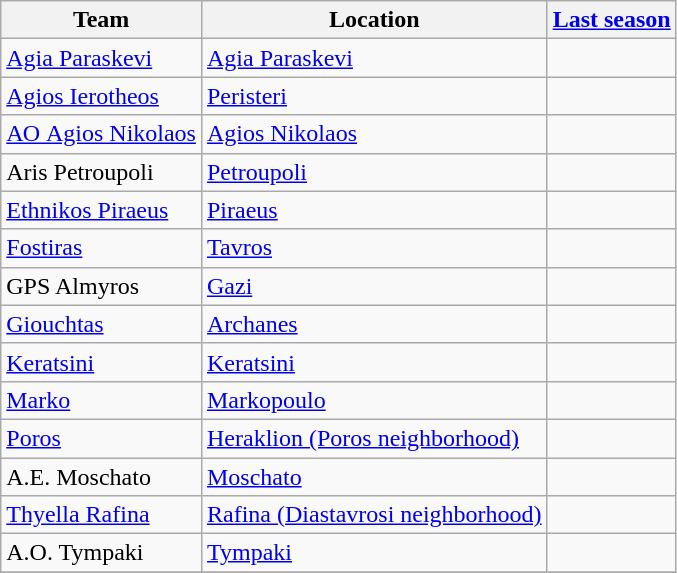<table class="wikitable sortable">
<tr>
<th>Team</th>
<th>Location</th>
<th><a href='#'>Last season</a></th>
</tr>
<tr>
<td><a href='#'>Agia Paraskevi</a></td>
<td><a href='#'>Agia Paraskevi</a></td>
<td></td>
</tr>
<tr>
<td><a href='#'>Agios Ierotheos</a></td>
<td><a href='#'>Peristeri</a></td>
<td></td>
</tr>
<tr>
<td><a href='#'>ΑΟ Agios Nikolaos</a></td>
<td><a href='#'>Agios Nikolaos</a></td>
<td></td>
</tr>
<tr>
<td>Aris Petroupoli</td>
<td><a href='#'>Petroupoli</a></td>
<td></td>
</tr>
<tr>
<td><a href='#'>Ethnikos Piraeus</a></td>
<td><a href='#'>Piraeus</a></td>
<td></td>
</tr>
<tr>
<td><a href='#'>Fostiras</a></td>
<td><a href='#'>Tavros</a></td>
<td></td>
</tr>
<tr>
<td>GPS Almyros</td>
<td><a href='#'>Gazi</a></td>
<td></td>
</tr>
<tr>
<td><a href='#'>Giouchtas</a></td>
<td><a href='#'>Archanes</a></td>
<td></td>
</tr>
<tr>
<td><a href='#'>Keratsini</a></td>
<td><a href='#'>Keratsini</a></td>
<td></td>
</tr>
<tr>
<td><a href='#'>Marko</a></td>
<td><a href='#'>Markopoulo</a></td>
<td></td>
</tr>
<tr>
<td><a href='#'>Poros</a></td>
<td><a href='#'>Heraklion (Poros neighborhood)</a></td>
<td></td>
</tr>
<tr>
<td>A.E. Moschato</td>
<td><a href='#'>Moschato</a></td>
<td></td>
</tr>
<tr>
<td><a href='#'>Thyella Rafina</a></td>
<td><a href='#'>Rafina (Diastavrosi neighborhood)</a></td>
<td></td>
</tr>
<tr>
<td>A.O. Tympaki</td>
<td><a href='#'>Tympaki</a></td>
<td></td>
</tr>
<tr>
</tr>
</table>
